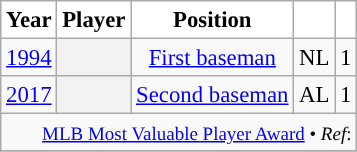<table class="wikitable sortable plainrowheaders" style="font-size: 95%; text-align:center">
<tr>
<th scope="col" style="background-color:#ffffff; border-top:#">Year</th>
<th scope="col" style="background-color:#ffffff; border-top:#">Player</th>
<th scope="col" style="background-color:#ffffff; border-top:#">Position</th>
<th scope="col" style="background-color:#ffffff; border-top:#"></th>
<th scope="col" style="background-color:#ffffff; border-top:#"></th>
</tr>
<tr>
<td><a href='#'>1994</a></td>
<th scope="row" style="text-align:center"></th>
<td><a href='#'>First baseman</a></td>
<td>NL</td>
<td>1</td>
</tr>
<tr>
<td><a href='#'>2017</a></td>
<th scope="row" style="text-align:center"></th>
<td><a href='#'>Second baseman</a></td>
<td>AL</td>
<td>1</td>
</tr>
<tr class="sortbottom">
<td style="text-align:right"; colspan="5"><small><a href='#'>MLB Most Valuable Player Award</a> • <em>Ref</em>:</small></td>
</tr>
<tr>
</tr>
</table>
